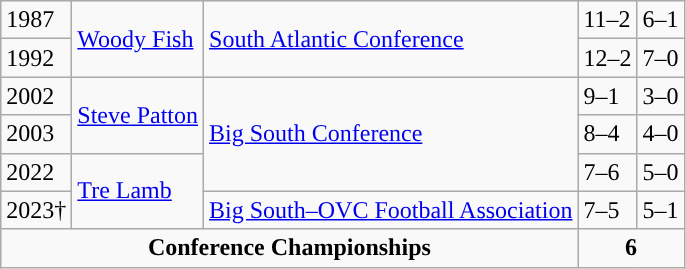<table class="wikitable">
<tr>
<td>1987</td>
<td rowspan="2"><a href='#'>Woody Fish</a></td>
<td rowspan="2"><a href='#'>South Atlantic Conference</a></td>
<td>11–2</td>
<td>6–1</td>
</tr>
<tr>
<td>1992</td>
<td>12–2</td>
<td>7–0</td>
</tr>
<tr>
<td>2002</td>
<td rowspan="2"><a href='#'>Steve Patton</a></td>
<td rowspan="3"><a href='#'>Big South Conference</a></td>
<td>9–1</td>
<td>3–0</td>
</tr>
<tr>
<td>2003</td>
<td>8–4</td>
<td>4–0</td>
</tr>
<tr>
<td>2022</td>
<td rowspan="2"><a href='#'>Tre Lamb</a></td>
<td>7–6</td>
<td>5–0</td>
</tr>
<tr>
<td>2023†</td>
<td><a href='#'>Big South–OVC Football Association</a></td>
<td>7–5</td>
<td>5–1</td>
</tr>
<tr align="center">
<td colspan=3><strong>Conference Championships</strong></td>
<td colspan=3><strong>6</strong></td>
</tr>
</table>
